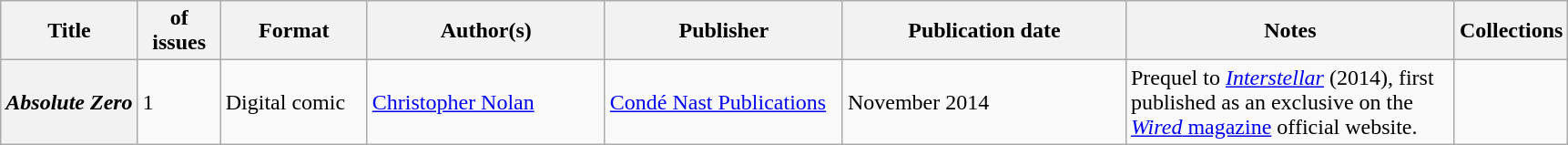<table class="wikitable">
<tr>
<th>Title</th>
<th style="width:40pt"> of issues</th>
<th style="width:75pt">Format</th>
<th style="width:125pt">Author(s)</th>
<th style="width:125pt">Publisher</th>
<th style="width:150pt">Publication date</th>
<th style="width:175pt">Notes</th>
<th>Collections</th>
</tr>
<tr>
<th><em>Absolute Zero</em></th>
<td>1</td>
<td>Digital comic</td>
<td><a href='#'>Christopher Nolan</a></td>
<td><a href='#'>Condé Nast Publications</a></td>
<td>November 2014</td>
<td>Prequel to <em><a href='#'>Interstellar</a></em> (2014), first published as an exclusive on the <a href='#'><em>Wired</em> magazine</a> official website.</td>
<td></td>
</tr>
</table>
